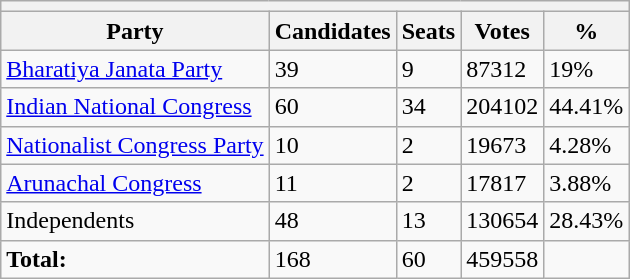<table class="wikitable sortable">
<tr>
<th colspan=8></th>
</tr>
<tr>
<th>Party</th>
<th>Candidates</th>
<th>Seats</th>
<th>Votes</th>
<th>%</th>
</tr>
<tr>
<td><a href='#'>Bharatiya Janata Party</a></td>
<td>39</td>
<td>9</td>
<td>87312</td>
<td>19%</td>
</tr>
<tr>
<td><a href='#'>Indian National Congress</a></td>
<td>60</td>
<td>34</td>
<td>204102</td>
<td>44.41%</td>
</tr>
<tr>
<td><a href='#'>Nationalist Congress Party</a></td>
<td>10</td>
<td>2</td>
<td>19673</td>
<td>4.28%</td>
</tr>
<tr>
<td><a href='#'>Arunachal Congress</a></td>
<td>11</td>
<td>2</td>
<td>17817</td>
<td>3.88%</td>
</tr>
<tr>
<td>Independents</td>
<td>48</td>
<td>13</td>
<td>130654</td>
<td>28.43%</td>
</tr>
<tr>
<td><strong>Total:</strong></td>
<td>168</td>
<td>60</td>
<td>459558</td>
<td></td>
</tr>
</table>
